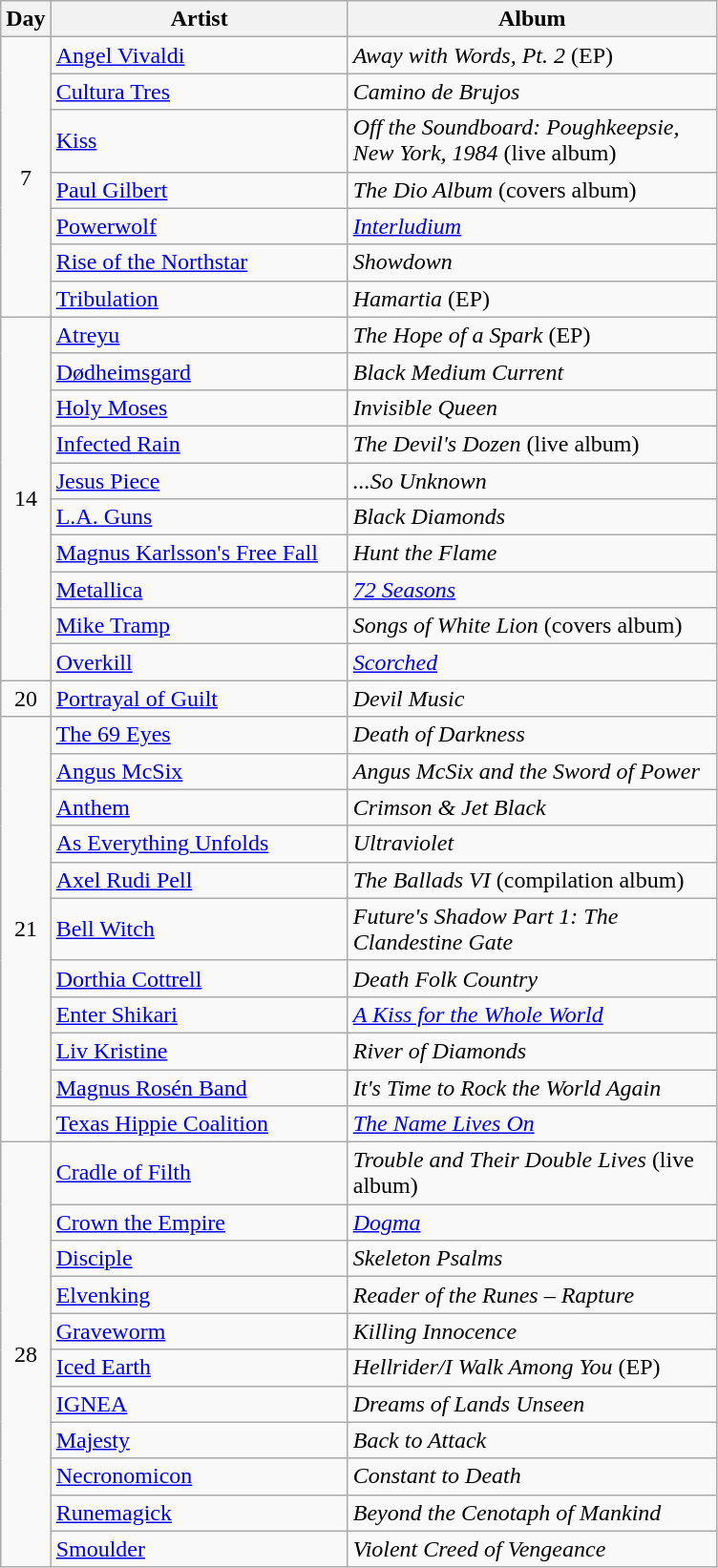<table class="wikitable" id="table_April">
<tr>
<th style="width:20px;">Day</th>
<th style="width:200px;">Artist</th>
<th style="width:250px;">Album</th>
</tr>
<tr>
<td style="text-align:center;" rowspan="7">7</td>
<td><a href='#'>Angel Vivaldi</a></td>
<td><em>Away with Words, Pt. 2</em> (EP)</td>
</tr>
<tr>
<td><a href='#'>Cultura Tres</a></td>
<td><em>Camino de Brujos</em></td>
</tr>
<tr>
<td><a href='#'>Kiss</a></td>
<td><em>Off the Soundboard: Poughkeepsie, New York, 1984</em> (live album)</td>
</tr>
<tr>
<td><a href='#'>Paul Gilbert</a></td>
<td><em>The Dio Album</em> (covers album)</td>
</tr>
<tr>
<td><a href='#'>Powerwolf</a></td>
<td><em><a href='#'>Interludium</a></em></td>
</tr>
<tr>
<td><a href='#'>Rise of the Northstar</a></td>
<td><em>Showdown</em></td>
</tr>
<tr>
<td><a href='#'>Tribulation</a></td>
<td><em>Hamartia</em> (EP)</td>
</tr>
<tr>
<td style="text-align:center;" rowspan="10">14</td>
<td><a href='#'>Atreyu</a></td>
<td><em>The Hope of a Spark</em> (EP)</td>
</tr>
<tr>
<td><a href='#'>Dødheimsgard</a></td>
<td><em>Black Medium Current</em></td>
</tr>
<tr>
<td><a href='#'>Holy Moses</a></td>
<td><em>Invisible Queen</em></td>
</tr>
<tr>
<td><a href='#'>Infected Rain</a></td>
<td><em>The Devil's Dozen</em> (live album)</td>
</tr>
<tr>
<td><a href='#'>Jesus Piece</a></td>
<td><em>...So Unknown</em></td>
</tr>
<tr>
<td><a href='#'>L.A. Guns</a></td>
<td><em>Black Diamonds</em></td>
</tr>
<tr>
<td><a href='#'>Magnus Karlsson's Free Fall</a></td>
<td><em>Hunt the Flame</em></td>
</tr>
<tr>
<td><a href='#'>Metallica</a></td>
<td><em><a href='#'>72 Seasons</a></em></td>
</tr>
<tr>
<td><a href='#'>Mike Tramp</a></td>
<td><em>Songs of White Lion</em> (covers album)</td>
</tr>
<tr>
<td><a href='#'>Overkill</a></td>
<td><em><a href='#'>Scorched</a></em></td>
</tr>
<tr>
<td style="text-align:center;">20</td>
<td><a href='#'>Portrayal of Guilt</a></td>
<td><em>Devil Music</em></td>
</tr>
<tr>
<td style="text-align:center;" rowspan="11">21</td>
<td><a href='#'>The 69 Eyes</a></td>
<td><em>Death of Darkness</em></td>
</tr>
<tr>
<td><a href='#'>Angus McSix</a></td>
<td><em>Angus McSix and the Sword of Power</em></td>
</tr>
<tr>
<td><a href='#'>Anthem</a></td>
<td><em>Crimson & Jet Black</em></td>
</tr>
<tr>
<td><a href='#'>As Everything Unfolds</a></td>
<td><em>Ultraviolet</em></td>
</tr>
<tr>
<td><a href='#'>Axel Rudi Pell</a></td>
<td><em>The Ballads VI</em> (compilation album)</td>
</tr>
<tr>
<td><a href='#'>Bell Witch</a></td>
<td><em>Future's Shadow Part 1: The Clandestine Gate</em></td>
</tr>
<tr>
<td><a href='#'>Dorthia Cottrell</a></td>
<td><em>Death Folk Country</em></td>
</tr>
<tr>
<td><a href='#'>Enter Shikari</a></td>
<td><em><a href='#'>A Kiss for the Whole World</a></em></td>
</tr>
<tr>
<td><a href='#'>Liv Kristine</a></td>
<td><em>River of Diamonds</em></td>
</tr>
<tr>
<td><a href='#'>Magnus Rosén Band</a></td>
<td><em>It's Time to Rock the World Again</em></td>
</tr>
<tr>
<td><a href='#'>Texas Hippie Coalition</a></td>
<td><em><a href='#'>The Name Lives On</a></em></td>
</tr>
<tr>
<td style="text-align:center;" rowspan="11">28</td>
<td><a href='#'>Cradle of Filth</a></td>
<td><em>Trouble and Their Double Lives</em> (live album)</td>
</tr>
<tr>
<td><a href='#'>Crown the Empire</a></td>
<td><em><a href='#'>Dogma</a></em></td>
</tr>
<tr>
<td><a href='#'>Disciple</a></td>
<td><em>Skeleton Psalms</em></td>
</tr>
<tr>
<td><a href='#'>Elvenking</a></td>
<td><em>Reader of the Runes – Rapture</em></td>
</tr>
<tr>
<td><a href='#'>Graveworm</a></td>
<td><em>Killing Innocence</em></td>
</tr>
<tr>
<td><a href='#'>Iced Earth</a></td>
<td><em>Hellrider/I Walk Among You</em> (EP)</td>
</tr>
<tr>
<td><a href='#'>IGNEA</a></td>
<td><em>Dreams of Lands Unseen</em></td>
</tr>
<tr>
<td><a href='#'>Majesty</a></td>
<td><em>Back to Attack</em></td>
</tr>
<tr>
<td><a href='#'>Necronomicon</a></td>
<td><em>Constant to Death</em></td>
</tr>
<tr>
<td><a href='#'>Runemagick</a></td>
<td><em>Beyond the Cenotaph of Mankind</em></td>
</tr>
<tr>
<td><a href='#'>Smoulder</a></td>
<td><em>Violent Creed of Vengeance</em></td>
</tr>
</table>
